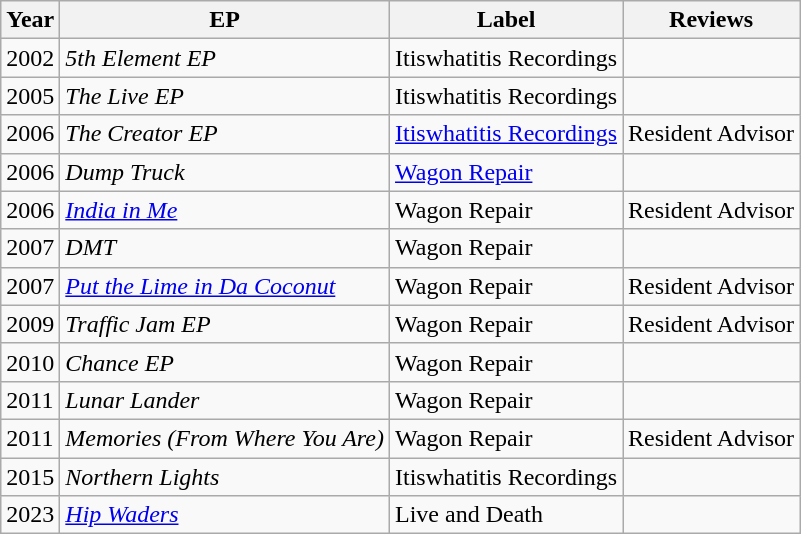<table class="wikitable" style="text-align:left;">
<tr>
<th>Year</th>
<th>EP</th>
<th>Label</th>
<th>Reviews</th>
</tr>
<tr>
<td>2002</td>
<td><em>5th Element EP </em></td>
<td>Itiswhatitis Recordings</td>
<td></td>
</tr>
<tr>
<td>2005</td>
<td><em>The Live EP</em></td>
<td>Itiswhatitis Recordings</td>
<td></td>
</tr>
<tr>
<td>2006</td>
<td><em>The Creator EP</em></td>
<td><a href='#'>Itiswhatitis Recordings</a></td>
<td>Resident Advisor </td>
</tr>
<tr>
<td>2006</td>
<td><em>Dump Truck</em></td>
<td><a href='#'>Wagon Repair</a></td>
<td></td>
</tr>
<tr>
<td>2006</td>
<td><em><a href='#'>India in Me</a></em></td>
<td>Wagon Repair</td>
<td>Resident Advisor </td>
</tr>
<tr>
<td>2007</td>
<td><em>DMT</em></td>
<td>Wagon Repair</td>
<td></td>
</tr>
<tr>
<td>2007</td>
<td><em><a href='#'>Put the Lime in Da Coconut</a></em></td>
<td>Wagon Repair</td>
<td>Resident Advisor </td>
</tr>
<tr>
<td>2009</td>
<td><em>Traffic Jam EP</em></td>
<td>Wagon Repair</td>
<td>Resident Advisor </td>
</tr>
<tr>
<td>2010</td>
<td><em>Chance EP</em></td>
<td>Wagon Repair</td>
<td></td>
</tr>
<tr>
<td>2011</td>
<td><em>Lunar Lander</em></td>
<td>Wagon Repair</td>
<td></td>
</tr>
<tr>
<td>2011</td>
<td><em>Memories (From Where You Are)</em></td>
<td>Wagon Repair</td>
<td>Resident Advisor </td>
</tr>
<tr>
<td>2015</td>
<td><em>Northern Lights</em></td>
<td>Itiswhatitis Recordings</td>
<td></td>
</tr>
<tr>
<td>2023</td>
<td><em><a href='#'>Hip Waders</a></em></td>
<td>Live and Death</td>
<td></td>
</tr>
</table>
